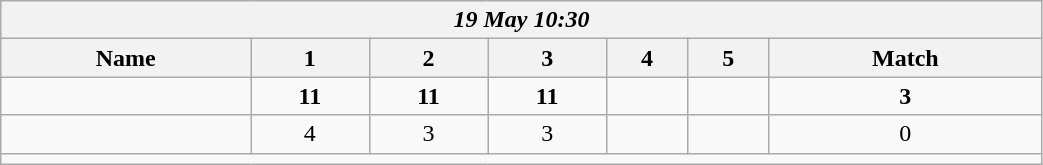<table class=wikitable style="text-align:center; width: 55%">
<tr>
<th colspan=17><em>19 May 10:30</em></th>
</tr>
<tr>
<th>Name</th>
<th>1</th>
<th>2</th>
<th>3</th>
<th>4</th>
<th>5</th>
<th>Match</th>
</tr>
<tr>
<td style="text-align:left;"><strong></strong></td>
<td><strong>11</strong></td>
<td><strong>11</strong></td>
<td><strong>11</strong></td>
<td></td>
<td></td>
<td><strong>3</strong></td>
</tr>
<tr>
<td style="text-align:left;"></td>
<td>4</td>
<td>3</td>
<td>3</td>
<td></td>
<td></td>
<td>0</td>
</tr>
<tr>
<td colspan=17></td>
</tr>
</table>
